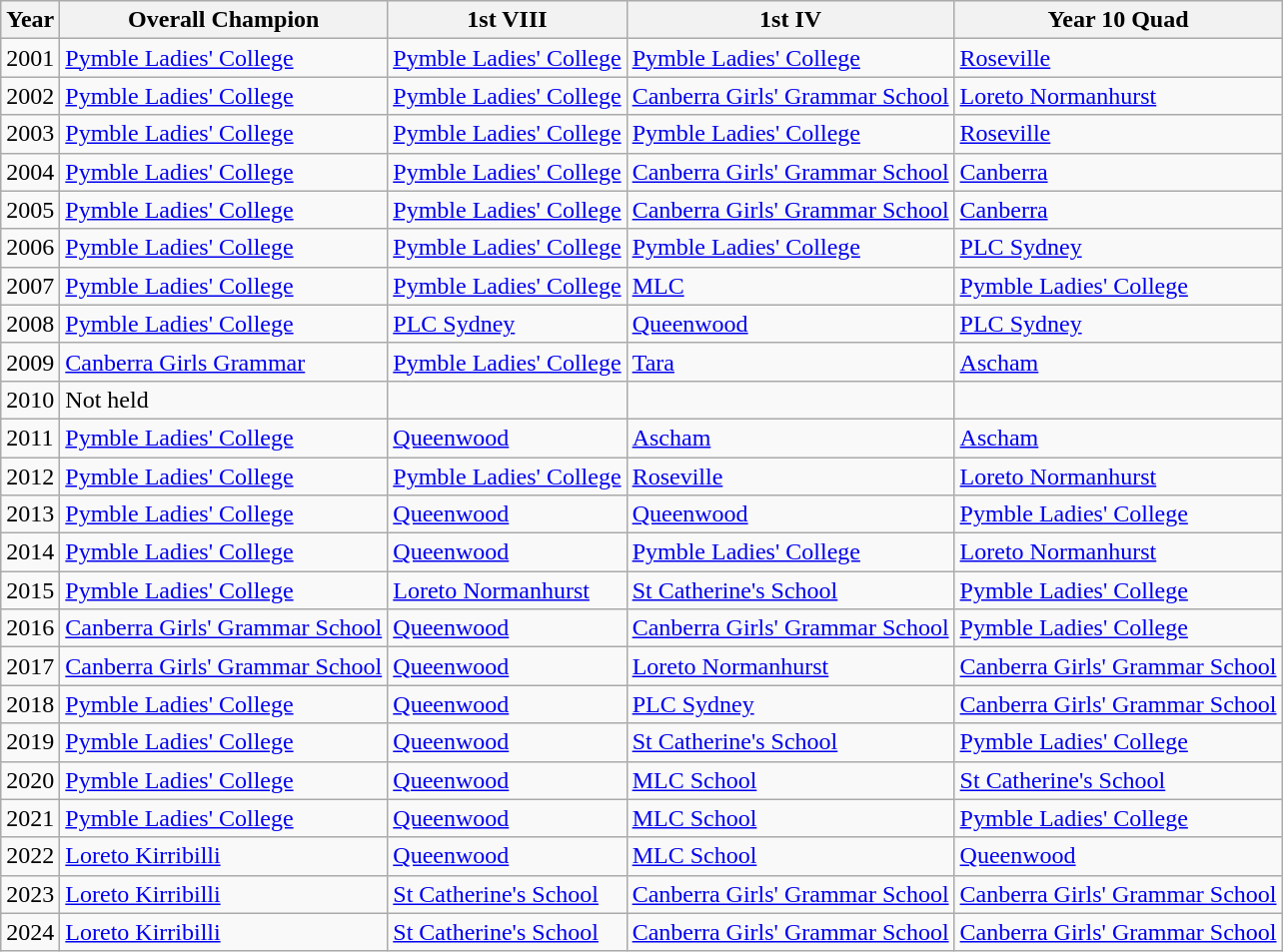<table class="wikitable sortable">
<tr>
<th>Year</th>
<th>Overall Champion</th>
<th>1st VIII</th>
<th>1st IV</th>
<th>Year 10 Quad</th>
</tr>
<tr>
<td>2001</td>
<td><a href='#'>Pymble Ladies' College</a></td>
<td><a href='#'>Pymble Ladies' College</a></td>
<td><a href='#'>Pymble Ladies' College</a></td>
<td><a href='#'>Roseville</a></td>
</tr>
<tr>
<td>2002</td>
<td><a href='#'>Pymble Ladies' College</a></td>
<td><a href='#'>Pymble Ladies' College</a></td>
<td><a href='#'>Canberra Girls' Grammar School</a></td>
<td><a href='#'>Loreto Normanhurst</a></td>
</tr>
<tr>
<td>2003</td>
<td><a href='#'>Pymble Ladies' College</a></td>
<td><a href='#'>Pymble Ladies' College</a></td>
<td><a href='#'>Pymble Ladies' College</a></td>
<td><a href='#'>Roseville</a></td>
</tr>
<tr>
<td>2004</td>
<td><a href='#'>Pymble Ladies' College</a></td>
<td><a href='#'>Pymble Ladies' College</a></td>
<td><a href='#'>Canberra Girls' Grammar School</a></td>
<td><a href='#'>Canberra</a></td>
</tr>
<tr>
<td>2005</td>
<td><a href='#'>Pymble Ladies' College</a></td>
<td><a href='#'>Pymble Ladies' College</a></td>
<td><a href='#'>Canberra Girls' Grammar School</a></td>
<td><a href='#'>Canberra</a></td>
</tr>
<tr>
<td>2006</td>
<td><a href='#'>Pymble Ladies' College</a></td>
<td><a href='#'>Pymble Ladies' College</a></td>
<td><a href='#'>Pymble Ladies' College</a></td>
<td><a href='#'>PLC Sydney</a></td>
</tr>
<tr>
<td>2007</td>
<td><a href='#'>Pymble Ladies' College</a></td>
<td><a href='#'>Pymble Ladies' College</a></td>
<td><a href='#'>MLC</a></td>
<td><a href='#'>Pymble Ladies' College</a></td>
</tr>
<tr>
<td>2008</td>
<td><a href='#'>Pymble Ladies' College</a></td>
<td><a href='#'>PLC Sydney</a></td>
<td><a href='#'>Queenwood</a></td>
<td><a href='#'>PLC Sydney</a></td>
</tr>
<tr>
<td>2009</td>
<td><a href='#'>Canberra Girls Grammar</a></td>
<td><a href='#'>Pymble Ladies' College</a></td>
<td><a href='#'>Tara</a></td>
<td><a href='#'>Ascham</a></td>
</tr>
<tr>
<td>2010</td>
<td>Not held</td>
<td></td>
<td></td>
<td></td>
</tr>
<tr>
<td>2011</td>
<td><a href='#'>Pymble Ladies' College</a></td>
<td><a href='#'>Queenwood</a></td>
<td><a href='#'>Ascham</a></td>
<td><a href='#'>Ascham</a></td>
</tr>
<tr>
<td>2012</td>
<td><a href='#'>Pymble Ladies' College</a></td>
<td><a href='#'>Pymble Ladies' College</a></td>
<td><a href='#'>Roseville</a></td>
<td><a href='#'>Loreto Normanhurst</a></td>
</tr>
<tr>
<td>2013</td>
<td><a href='#'>Pymble Ladies' College</a></td>
<td><a href='#'>Queenwood</a></td>
<td><a href='#'>Queenwood</a></td>
<td><a href='#'>Pymble Ladies' College</a></td>
</tr>
<tr>
<td>2014</td>
<td><a href='#'>Pymble Ladies' College</a></td>
<td><a href='#'>Queenwood</a></td>
<td><a href='#'>Pymble Ladies' College</a></td>
<td><a href='#'>Loreto Normanhurst</a></td>
</tr>
<tr>
<td>2015</td>
<td><a href='#'>Pymble Ladies' College</a></td>
<td><a href='#'>Loreto Normanhurst</a></td>
<td><a href='#'>St Catherine's School</a></td>
<td><a href='#'>Pymble Ladies' College</a></td>
</tr>
<tr>
<td>2016</td>
<td><a href='#'>Canberra Girls' Grammar School</a></td>
<td><a href='#'>Queenwood</a></td>
<td><a href='#'>Canberra Girls' Grammar School</a></td>
<td><a href='#'>Pymble Ladies' College</a></td>
</tr>
<tr>
<td>2017</td>
<td><a href='#'>Canberra Girls' Grammar School</a></td>
<td><a href='#'>Queenwood</a></td>
<td><a href='#'>Loreto Normanhurst</a></td>
<td><a href='#'>Canberra Girls' Grammar School</a></td>
</tr>
<tr>
<td>2018</td>
<td><a href='#'>Pymble Ladies' College</a></td>
<td><a href='#'>Queenwood</a></td>
<td><a href='#'>PLC Sydney</a></td>
<td><a href='#'>Canberra Girls' Grammar School</a></td>
</tr>
<tr>
<td>2019</td>
<td><a href='#'>Pymble Ladies' College</a></td>
<td><a href='#'>Queenwood</a></td>
<td><a href='#'>St Catherine's School</a></td>
<td><a href='#'>Pymble Ladies' College</a></td>
</tr>
<tr>
<td>2020</td>
<td><a href='#'>Pymble Ladies' College</a></td>
<td><a href='#'>Queenwood</a></td>
<td><a href='#'>MLC School</a></td>
<td><a href='#'>St Catherine's School</a></td>
</tr>
<tr>
<td>2021</td>
<td><a href='#'>Pymble Ladies' College</a></td>
<td><a href='#'>Queenwood</a></td>
<td><a href='#'>MLC School</a></td>
<td><a href='#'>Pymble Ladies' College</a></td>
</tr>
<tr>
<td>2022</td>
<td><a href='#'>Loreto Kirribilli</a></td>
<td><a href='#'>Queenwood</a></td>
<td><a href='#'>MLC School</a></td>
<td><a href='#'>Queenwood</a></td>
</tr>
<tr>
<td>2023</td>
<td><a href='#'>Loreto Kirribilli</a></td>
<td><a href='#'>St Catherine's School</a></td>
<td><a href='#'>Canberra Girls' Grammar School</a></td>
<td><a href='#'>Canberra Girls' Grammar School</a></td>
</tr>
<tr>
<td>2024</td>
<td><a href='#'>Loreto Kirribilli</a></td>
<td><a href='#'>St Catherine's School</a></td>
<td><a href='#'>Canberra Girls' Grammar School</a></td>
<td><a href='#'>Canberra Girls' Grammar School</a></td>
</tr>
</table>
